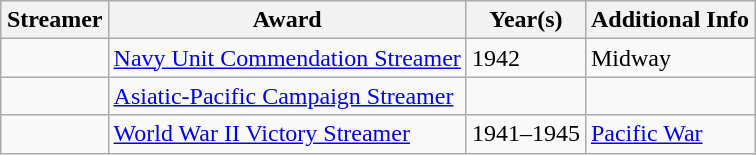<table class="wikitable" style="margin:auto;">
<tr>
<th>Streamer</th>
<th>Award</th>
<th>Year(s)</th>
<th>Additional Info</th>
</tr>
<tr>
<td></td>
<td><a href='#'>Navy Unit Commendation Streamer</a></td>
<td>1942</td>
<td>Midway</td>
</tr>
<tr>
<td></td>
<td><a href='#'>Asiatic-Pacific Campaign Streamer</a></td>
<td><br></td>
<td></td>
</tr>
<tr>
<td></td>
<td><a href='#'>World War II Victory Streamer</a></td>
<td>1941–1945</td>
<td><a href='#'>Pacific War</a></td>
</tr>
</table>
